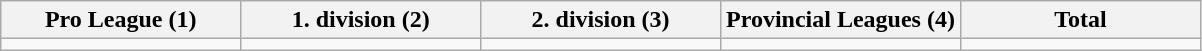<table class="wikitable">
<tr>
<th style="width:20%;">Pro League (1)</th>
<th style="width:20%;">1. division (2)</th>
<th style="width:20%;">2. division (3)</th>
<th style="width:20%;">Provincial Leagues (4)</th>
<th style="width:20%;">Total</th>
</tr>
<tr>
<td></td>
<td></td>
<td></td>
<td></td>
<td></td>
</tr>
</table>
